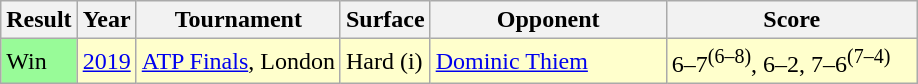<table class="sortable wikitable">
<tr>
<th>Result</th>
<th>Year</th>
<th>Tournament</th>
<th>Surface</th>
<th width=150>Opponent</th>
<th class=unsortable width=160>Score</th>
</tr>
<tr style="background:#ffc;">
<td bgcolor=98FB98>Win</td>
<td><a href='#'>2019</a></td>
<td><a href='#'>ATP Finals</a>, London</td>
<td>Hard (i)</td>
<td> <a href='#'>Dominic Thiem</a></td>
<td>6–7<sup>(6–8)</sup>, 6–2, 7–6<sup>(7–4)</sup></td>
</tr>
</table>
